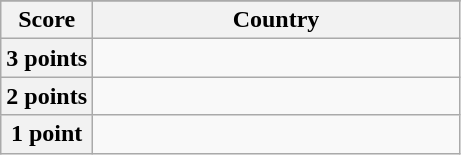<table class="wikitable">
<tr>
</tr>
<tr>
<th scope="col" width="20%">Score</th>
<th scope="col">Country</th>
</tr>
<tr>
<th scope="row">3 points</th>
<td></td>
</tr>
<tr>
<th scope="row">2 points</th>
<td></td>
</tr>
<tr>
<th scope="row">1 point</th>
<td></td>
</tr>
</table>
